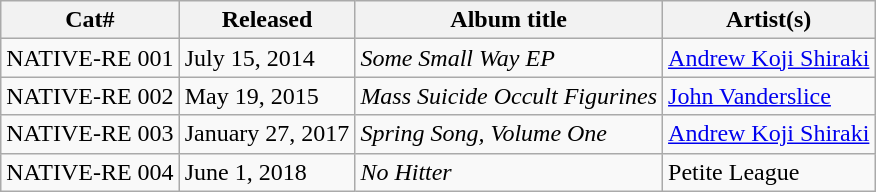<table class="wikitable sortable">
<tr>
<th>Cat#</th>
<th>Released</th>
<th>Album title</th>
<th>Artist(s)</th>
</tr>
<tr>
<td>NATIVE-RE 001</td>
<td>July 15, 2014</td>
<td><em>Some Small Way EP</em></td>
<td><a href='#'>Andrew Koji Shiraki</a></td>
</tr>
<tr>
<td>NATIVE-RE 002</td>
<td>May 19, 2015</td>
<td><em>Mass Suicide Occult Figurines</em></td>
<td><a href='#'>John Vanderslice</a></td>
</tr>
<tr>
<td>NATIVE-RE 003</td>
<td>January 27, 2017</td>
<td><em>Spring Song, Volume One</em></td>
<td><a href='#'>Andrew Koji Shiraki</a></td>
</tr>
<tr>
<td>NATIVE-RE 004</td>
<td>June 1, 2018</td>
<td><em>No Hitter</em></td>
<td>Petite League</td>
</tr>
</table>
